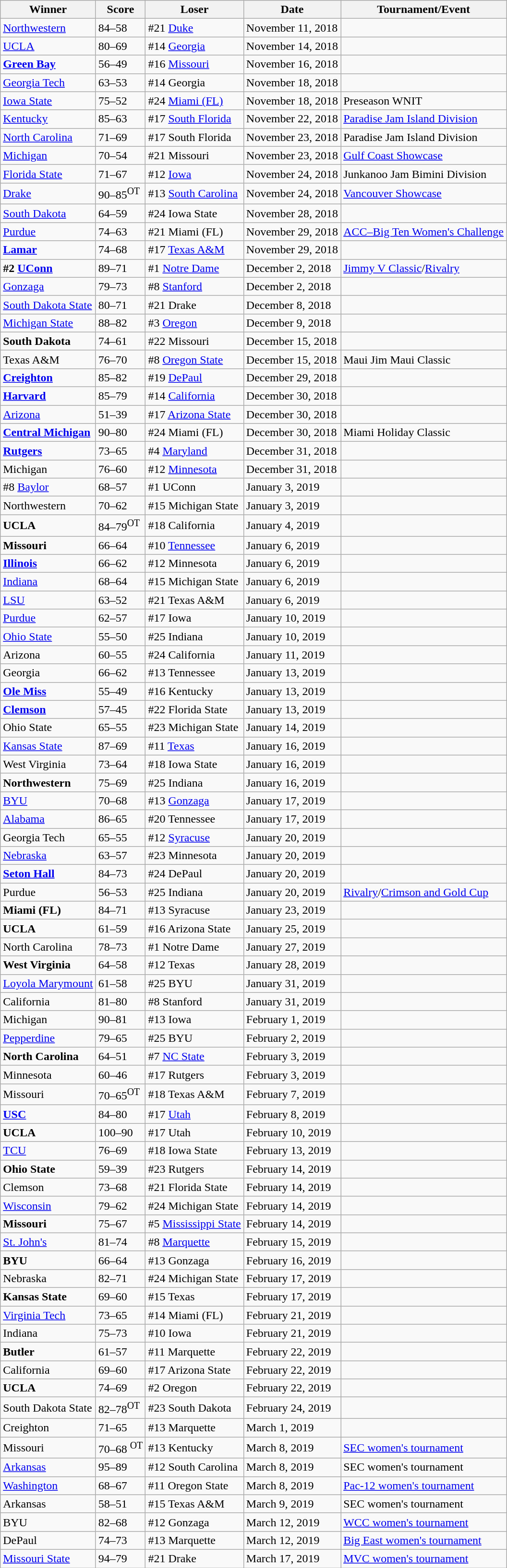<table class="wikitable sortable “wikitable" sortable”>
<tr>
<th>Winner</th>
<th>Score</th>
<th>Loser</th>
<th>Date</th>
<th>Tournament/Event</th>
</tr>
<tr>
<td><a href='#'>Northwestern</a></td>
<td>84–58</td>
<td>#21 <a href='#'>Duke</a></td>
<td>November 11, 2018</td>
<td></td>
</tr>
<tr>
<td><a href='#'>UCLA</a></td>
<td>80–69</td>
<td>#14 <a href='#'>Georgia</a></td>
<td>November 14, 2018</td>
<td></td>
</tr>
<tr>
<td><strong><a href='#'>Green Bay</a></strong></td>
<td>56–49</td>
<td>#16 <a href='#'>Missouri</a></td>
<td>November 16, 2018</td>
<td></td>
</tr>
<tr>
<td><a href='#'>Georgia Tech</a></td>
<td>63–53</td>
<td>#14 Georgia</td>
<td>November 18, 2018</td>
<td></td>
</tr>
<tr>
<td><a href='#'>Iowa State</a></td>
<td>75–52</td>
<td>#24 <a href='#'>Miami (FL)</a></td>
<td>November 18, 2018</td>
<td>Preseason WNIT</td>
</tr>
<tr>
<td><a href='#'>Kentucky</a></td>
<td>85–63</td>
<td>#17 <a href='#'>South Florida</a></td>
<td>November 22, 2018</td>
<td><a href='#'>Paradise Jam Island Division</a></td>
</tr>
<tr>
<td><a href='#'>North Carolina</a></td>
<td>71–69</td>
<td>#17 South Florida</td>
<td>November 23, 2018</td>
<td>Paradise Jam Island Division</td>
</tr>
<tr>
<td><a href='#'>Michigan</a></td>
<td>70–54</td>
<td>#21 Missouri</td>
<td>November 23, 2018</td>
<td><a href='#'>Gulf Coast Showcase</a></td>
</tr>
<tr>
<td><a href='#'>Florida State</a></td>
<td>71–67</td>
<td>#12 <a href='#'>Iowa</a></td>
<td>November 24, 2018</td>
<td>Junkanoo Jam Bimini Division</td>
</tr>
<tr>
<td><a href='#'>Drake</a></td>
<td>90–85<sup>OT</sup></td>
<td>#13 <a href='#'>South Carolina</a></td>
<td>November 24, 2018</td>
<td><a href='#'>Vancouver Showcase</a></td>
</tr>
<tr>
<td><a href='#'>South Dakota</a></td>
<td>64–59</td>
<td>#24 Iowa State</td>
<td>November 28, 2018</td>
<td></td>
</tr>
<tr>
<td><a href='#'>Purdue</a></td>
<td>74–63</td>
<td>#21 Miami (FL)</td>
<td>November 29, 2018</td>
<td><a href='#'>ACC–Big Ten Women's Challenge</a></td>
</tr>
<tr>
<td><strong><a href='#'>Lamar</a></strong></td>
<td>74–68</td>
<td>#17 <a href='#'>Texas A&M</a></td>
<td>November 29, 2018</td>
<td></td>
</tr>
<tr>
<td><strong>#2 <a href='#'>UConn</a></strong></td>
<td>89–71</td>
<td>#1 <a href='#'>Notre Dame</a></td>
<td>December 2, 2018</td>
<td><a href='#'>Jimmy V Classic</a>/<a href='#'>Rivalry</a></td>
</tr>
<tr>
<td><a href='#'>Gonzaga</a></td>
<td>79–73</td>
<td>#8 <a href='#'>Stanford</a></td>
<td>December 2, 2018</td>
<td></td>
</tr>
<tr>
<td><a href='#'>South Dakota State</a></td>
<td>80–71</td>
<td>#21 Drake</td>
<td>December 8, 2018</td>
<td></td>
</tr>
<tr>
<td><a href='#'>Michigan State</a></td>
<td>88–82</td>
<td>#3 <a href='#'>Oregon</a></td>
<td>December 9, 2018</td>
<td></td>
</tr>
<tr>
<td><strong>South Dakota</strong></td>
<td>74–61</td>
<td>#22 Missouri</td>
<td>December 15, 2018</td>
<td></td>
</tr>
<tr>
<td>Texas A&M</td>
<td>76–70</td>
<td>#8 <a href='#'>Oregon State</a></td>
<td>December 15, 2018</td>
<td>Maui Jim Maui Classic</td>
</tr>
<tr>
<td><strong><a href='#'>Creighton</a></strong></td>
<td>85–82</td>
<td>#19 <a href='#'>DePaul</a></td>
<td>December 29, 2018</td>
<td></td>
</tr>
<tr>
<td><strong><a href='#'>Harvard</a></strong></td>
<td>85–79</td>
<td>#14 <a href='#'>California</a></td>
<td>December 30, 2018</td>
<td></td>
</tr>
<tr>
<td><a href='#'>Arizona</a></td>
<td>51–39</td>
<td>#17 <a href='#'>Arizona State</a></td>
<td>December 30, 2018</td>
<td></td>
</tr>
<tr>
<td><strong><a href='#'>Central Michigan</a></strong></td>
<td>90–80</td>
<td>#24 Miami (FL)</td>
<td>December 30, 2018</td>
<td>Miami Holiday Classic</td>
</tr>
<tr>
<td><strong><a href='#'>Rutgers</a></strong></td>
<td>73–65</td>
<td>#4 <a href='#'>Maryland</a></td>
<td>December 31, 2018</td>
<td></td>
</tr>
<tr>
<td>Michigan</td>
<td>76–60</td>
<td>#12 <a href='#'>Minnesota</a></td>
<td>December 31, 2018</td>
<td></td>
</tr>
<tr>
<td>#8 <a href='#'>Baylor</a></td>
<td>68–57</td>
<td>#1 UConn</td>
<td>January 3, 2019</td>
<td></td>
</tr>
<tr>
<td>Northwestern</td>
<td>70–62</td>
<td>#15 Michigan State</td>
<td>January 3, 2019</td>
<td></td>
</tr>
<tr>
<td><strong>UCLA</strong></td>
<td>84–79<sup>OT</sup></td>
<td>#18 California</td>
<td>January 4, 2019</td>
<td></td>
</tr>
<tr>
<td><strong>Missouri</strong></td>
<td>66–64</td>
<td>#10 <a href='#'>Tennessee</a></td>
<td>January 6, 2019</td>
<td></td>
</tr>
<tr>
<td><strong><a href='#'>Illinois</a></strong></td>
<td>66–62</td>
<td>#12 Minnesota</td>
<td>January 6, 2019</td>
<td></td>
</tr>
<tr>
<td><a href='#'>Indiana</a></td>
<td>68–64</td>
<td>#15 Michigan State</td>
<td>January 6, 2019</td>
<td></td>
</tr>
<tr>
<td><a href='#'>LSU</a></td>
<td>63–52</td>
<td>#21 Texas A&M</td>
<td>January 6, 2019</td>
<td></td>
</tr>
<tr>
<td><a href='#'>Purdue</a></td>
<td>62–57</td>
<td>#17 Iowa</td>
<td>January 10, 2019</td>
<td></td>
</tr>
<tr>
<td><a href='#'>Ohio State</a></td>
<td>55–50</td>
<td>#25 Indiana</td>
<td>January 10, 2019</td>
<td></td>
</tr>
<tr>
<td>Arizona</td>
<td>60–55</td>
<td>#24 California</td>
<td>January 11, 2019</td>
<td></td>
</tr>
<tr>
<td>Georgia</td>
<td>66–62</td>
<td>#13 Tennessee</td>
<td>January 13, 2019</td>
<td></td>
</tr>
<tr>
<td><strong><a href='#'>Ole Miss</a></strong></td>
<td>55–49</td>
<td>#16 Kentucky</td>
<td>January 13, 2019</td>
<td></td>
</tr>
<tr>
<td><strong><a href='#'>Clemson</a></strong></td>
<td>57–45</td>
<td>#22 Florida State</td>
<td>January 13, 2019</td>
<td></td>
</tr>
<tr>
<td>Ohio State</td>
<td>65–55</td>
<td>#23 Michigan State</td>
<td>January 14, 2019</td>
<td></td>
</tr>
<tr>
<td><a href='#'>Kansas State</a></td>
<td>87–69</td>
<td>#11 <a href='#'>Texas</a></td>
<td>January 16, 2019</td>
<td></td>
</tr>
<tr>
<td>West Virginia</td>
<td>73–64</td>
<td>#18 Iowa State</td>
<td>January 16, 2019</td>
<td></td>
</tr>
<tr>
<td><strong>Northwestern</strong></td>
<td>75–69</td>
<td>#25 Indiana</td>
<td>January 16, 2019</td>
<td></td>
</tr>
<tr>
<td><a href='#'>BYU</a></td>
<td>70–68</td>
<td>#13 <a href='#'>Gonzaga</a></td>
<td>January 17, 2019</td>
<td></td>
</tr>
<tr>
<td><a href='#'>Alabama</a></td>
<td>86–65</td>
<td>#20 Tennessee</td>
<td>January 17, 2019</td>
<td></td>
</tr>
<tr>
<td>Georgia Tech</td>
<td>65–55</td>
<td>#12 <a href='#'>Syracuse</a></td>
<td>January 20, 2019</td>
<td></td>
</tr>
<tr>
<td><a href='#'>Nebraska</a></td>
<td>63–57</td>
<td>#23 Minnesota</td>
<td>January 20, 2019</td>
<td></td>
</tr>
<tr>
<td><strong><a href='#'>Seton Hall</a></strong></td>
<td>84–73</td>
<td>#24 DePaul</td>
<td>January 20, 2019</td>
<td></td>
</tr>
<tr>
<td>Purdue</td>
<td>56–53</td>
<td>#25 Indiana</td>
<td>January 20, 2019</td>
<td><a href='#'>Rivalry</a>/<a href='#'>Crimson and Gold Cup</a></td>
</tr>
<tr>
<td><strong>Miami (FL)</strong></td>
<td>84–71</td>
<td>#13 Syracuse</td>
<td>January 23, 2019</td>
<td></td>
</tr>
<tr>
<td><strong>UCLA</strong></td>
<td>61–59</td>
<td>#16 Arizona State</td>
<td>January 25, 2019</td>
<td></td>
</tr>
<tr>
<td>North Carolina</td>
<td>78–73</td>
<td>#1 Notre Dame</td>
<td>January 27, 2019</td>
<td></td>
</tr>
<tr>
<td><strong>West Virginia</strong></td>
<td>64–58</td>
<td>#12 Texas</td>
<td>January 28, 2019</td>
<td></td>
</tr>
<tr>
<td><a href='#'>Loyola Marymount</a></td>
<td>61–58</td>
<td>#25 BYU</td>
<td>January 31, 2019</td>
<td></td>
</tr>
<tr>
<td>California</td>
<td>81–80</td>
<td>#8 Stanford</td>
<td>January 31, 2019</td>
<td></td>
</tr>
<tr>
<td>Michigan</td>
<td>90–81</td>
<td>#13 Iowa</td>
<td>February 1, 2019</td>
<td></td>
</tr>
<tr>
<td><a href='#'>Pepperdine</a></td>
<td>79–65</td>
<td>#25 BYU</td>
<td>February 2, 2019</td>
<td></td>
</tr>
<tr>
<td><strong>North Carolina</strong></td>
<td>64–51</td>
<td>#7 <a href='#'>NC State</a></td>
<td>February 3, 2019</td>
<td></td>
</tr>
<tr>
<td>Minnesota</td>
<td>60–46</td>
<td>#17 Rutgers</td>
<td>February 3, 2019</td>
<td></td>
</tr>
<tr>
<td>Missouri</td>
<td>70–65<sup>OT</sup></td>
<td>#18 Texas A&M</td>
<td>February 7, 2019</td>
<td></td>
</tr>
<tr>
<td><strong><a href='#'>USC</a></strong></td>
<td>84–80</td>
<td>#17 <a href='#'>Utah</a></td>
<td>February 8, 2019</td>
<td></td>
</tr>
<tr>
<td><strong>UCLA</strong></td>
<td>100–90</td>
<td>#17 Utah</td>
<td>February 10, 2019</td>
<td></td>
</tr>
<tr>
<td><a href='#'>TCU</a></td>
<td>76–69</td>
<td>#18 Iowa State</td>
<td>February 13, 2019</td>
<td></td>
</tr>
<tr>
<td><strong>Ohio State</strong></td>
<td>59–39</td>
<td>#23 Rutgers</td>
<td>February 14, 2019</td>
<td></td>
</tr>
<tr>
<td>Clemson</td>
<td>73–68</td>
<td>#21 Florida State</td>
<td>February 14, 2019</td>
<td></td>
</tr>
<tr>
<td><a href='#'>Wisconsin</a></td>
<td>79–62</td>
<td>#24 Michigan State</td>
<td>February 14, 2019</td>
<td></td>
</tr>
<tr>
<td><strong>Missouri</strong></td>
<td>75–67</td>
<td>#5 <a href='#'>Mississippi State</a></td>
<td>February 14, 2019</td>
<td></td>
</tr>
<tr>
<td><a href='#'>St. John's</a></td>
<td>81–74</td>
<td>#8 <a href='#'>Marquette</a></td>
<td>February 15, 2019</td>
<td></td>
</tr>
<tr>
<td><strong>BYU</strong></td>
<td>66–64</td>
<td>#13 Gonzaga</td>
<td>February 16, 2019</td>
<td></td>
</tr>
<tr>
<td>Nebraska</td>
<td>82–71</td>
<td>#24 Michigan State</td>
<td>February 17, 2019</td>
<td></td>
</tr>
<tr>
<td><strong>Kansas State</strong></td>
<td>69–60</td>
<td>#15 Texas</td>
<td>February 17, 2019</td>
<td></td>
</tr>
<tr>
<td><a href='#'>Virginia Tech</a></td>
<td>73–65</td>
<td>#14 Miami (FL)</td>
<td>February 21, 2019</td>
<td></td>
</tr>
<tr>
<td>Indiana</td>
<td>75–73</td>
<td>#10 Iowa</td>
<td>February 21, 2019</td>
<td></td>
</tr>
<tr>
<td><strong>Butler</strong></td>
<td>61–57</td>
<td>#11 Marquette</td>
<td>February 22, 2019</td>
<td></td>
</tr>
<tr>
<td>California</td>
<td>69–60</td>
<td>#17 Arizona State</td>
<td>February 22, 2019</td>
<td></td>
</tr>
<tr>
<td><strong>UCLA</strong></td>
<td>74–69</td>
<td>#2 Oregon</td>
<td>February 22, 2019</td>
<td></td>
</tr>
<tr>
<td>South Dakota State</td>
<td>82–78<sup>OT</sup></td>
<td>#23 South Dakota</td>
<td>February 24, 2019</td>
<td></td>
</tr>
<tr>
<td>Creighton</td>
<td>71–65</td>
<td>#13 Marquette</td>
<td>March 1, 2019</td>
<td></td>
</tr>
<tr>
<td>Missouri</td>
<td>70–68 <sup>OT</sup></td>
<td>#13 Kentucky</td>
<td>March 8, 2019</td>
<td><a href='#'>SEC women's tournament</a></td>
</tr>
<tr>
<td><a href='#'>Arkansas</a></td>
<td>95–89</td>
<td>#12 South Carolina</td>
<td>March 8, 2019</td>
<td>SEC women's tournament</td>
</tr>
<tr>
<td><a href='#'>Washington</a></td>
<td>68–67</td>
<td>#11 Oregon State</td>
<td>March 8, 2019</td>
<td><a href='#'>Pac-12 women's tournament</a></td>
</tr>
<tr>
<td>Arkansas</td>
<td>58–51</td>
<td>#15 Texas A&M</td>
<td>March 9, 2019</td>
<td>SEC women's tournament</td>
</tr>
<tr>
<td>BYU</td>
<td>82–68</td>
<td>#12 Gonzaga</td>
<td>March 12, 2019</td>
<td><a href='#'>WCC women's tournament</a></td>
</tr>
<tr>
<td>DePaul</td>
<td>74–73</td>
<td>#13 Marquette</td>
<td>March 12, 2019</td>
<td><a href='#'>Big East women's tournament</a></td>
</tr>
<tr>
<td><a href='#'>Missouri State</a></td>
<td>94–79</td>
<td>#21 Drake</td>
<td>March 17, 2019</td>
<td><a href='#'>MVC women's tournament</a></td>
</tr>
</table>
